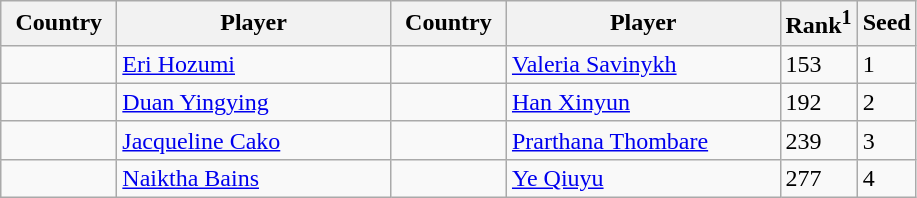<table class="sortable wikitable">
<tr>
<th style="width:70px;">Country</th>
<th style="width:175px;">Player</th>
<th style="width:70px;">Country</th>
<th style="width:175px;">Player</th>
<th>Rank<sup>1</sup></th>
<th>Seed</th>
</tr>
<tr>
<td></td>
<td><a href='#'>Eri Hozumi</a></td>
<td></td>
<td><a href='#'>Valeria Savinykh</a></td>
<td>153</td>
<td>1</td>
</tr>
<tr>
<td></td>
<td><a href='#'>Duan Yingying</a></td>
<td></td>
<td><a href='#'>Han Xinyun</a></td>
<td>192</td>
<td>2</td>
</tr>
<tr>
<td></td>
<td><a href='#'>Jacqueline Cako</a></td>
<td></td>
<td><a href='#'>Prarthana Thombare</a></td>
<td>239</td>
<td>3</td>
</tr>
<tr>
<td></td>
<td><a href='#'>Naiktha Bains</a></td>
<td></td>
<td><a href='#'>Ye Qiuyu</a></td>
<td>277</td>
<td>4</td>
</tr>
</table>
